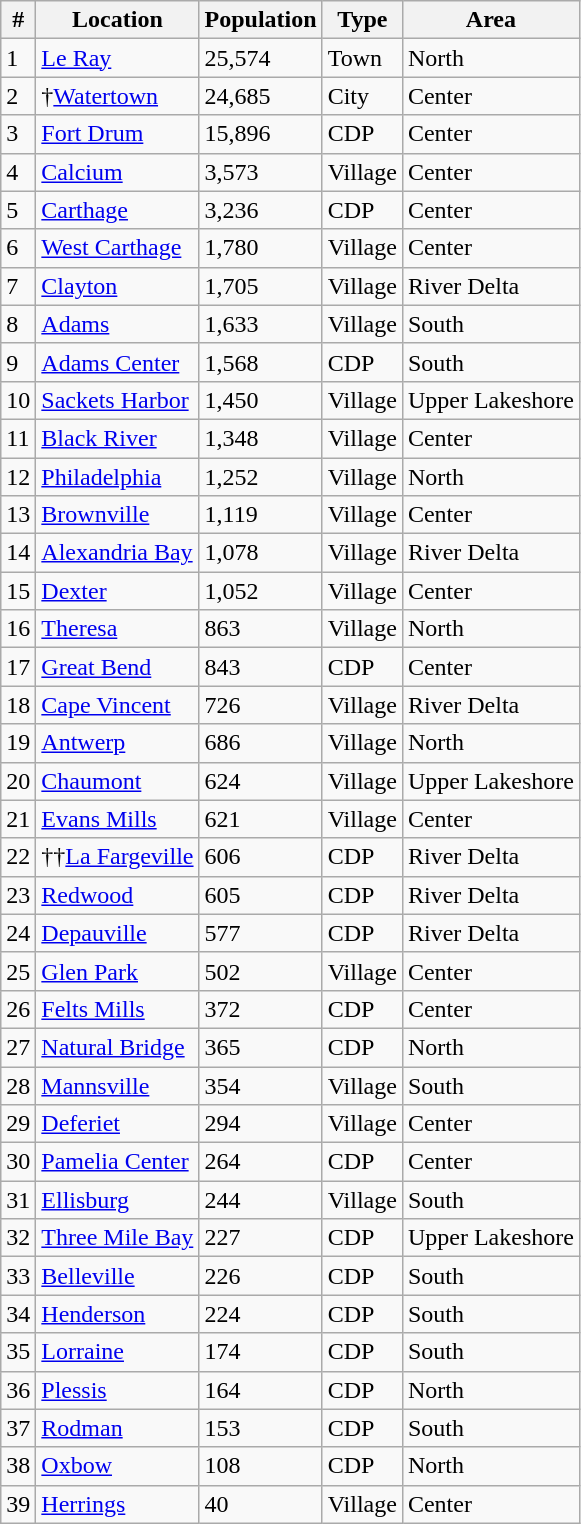<table class="wikitable sortable">
<tr>
<th>#</th>
<th>Location</th>
<th>Population</th>
<th>Type</th>
<th>Area</th>
</tr>
<tr>
<td>1</td>
<td><a href='#'>Le Ray</a></td>
<td>25,574</td>
<td>Town</td>
<td>North</td>
</tr>
<tr>
<td>2</td>
<td>†<a href='#'>Watertown</a></td>
<td>24,685</td>
<td>City</td>
<td>Center</td>
</tr>
<tr>
<td>3</td>
<td><a href='#'>Fort Drum</a></td>
<td>15,896</td>
<td>CDP</td>
<td>Center</td>
</tr>
<tr>
<td>4</td>
<td><a href='#'>Calcium</a></td>
<td>3,573</td>
<td>Village</td>
<td>Center</td>
</tr>
<tr>
<td>5</td>
<td><a href='#'>Carthage</a></td>
<td>3,236</td>
<td>CDP</td>
<td>Center</td>
</tr>
<tr>
<td>6</td>
<td><a href='#'>West Carthage</a></td>
<td>1,780</td>
<td>Village</td>
<td>Center</td>
</tr>
<tr>
<td>7</td>
<td><a href='#'>Clayton</a></td>
<td>1,705</td>
<td>Village</td>
<td>River Delta</td>
</tr>
<tr>
<td>8</td>
<td><a href='#'>Adams</a></td>
<td>1,633</td>
<td>Village</td>
<td>South</td>
</tr>
<tr>
<td>9</td>
<td><a href='#'>Adams Center</a></td>
<td>1,568</td>
<td>CDP</td>
<td>South</td>
</tr>
<tr>
<td>10</td>
<td><a href='#'>Sackets Harbor</a></td>
<td>1,450</td>
<td>Village</td>
<td>Upper Lakeshore</td>
</tr>
<tr>
<td>11</td>
<td><a href='#'>Black River</a></td>
<td>1,348</td>
<td>Village</td>
<td>Center</td>
</tr>
<tr>
<td>12</td>
<td><a href='#'>Philadelphia</a></td>
<td>1,252</td>
<td>Village</td>
<td>North</td>
</tr>
<tr>
<td>13</td>
<td><a href='#'>Brownville</a></td>
<td>1,119</td>
<td>Village</td>
<td>Center</td>
</tr>
<tr>
<td>14</td>
<td><a href='#'>Alexandria Bay</a></td>
<td>1,078</td>
<td>Village</td>
<td>River Delta</td>
</tr>
<tr>
<td>15</td>
<td><a href='#'>Dexter</a></td>
<td>1,052</td>
<td>Village</td>
<td>Center</td>
</tr>
<tr>
<td>16</td>
<td><a href='#'>Theresa</a></td>
<td>863</td>
<td>Village</td>
<td>North</td>
</tr>
<tr>
<td>17</td>
<td><a href='#'>Great Bend</a></td>
<td>843</td>
<td>CDP</td>
<td>Center</td>
</tr>
<tr>
<td>18</td>
<td><a href='#'>Cape Vincent</a></td>
<td>726</td>
<td>Village</td>
<td>River Delta</td>
</tr>
<tr>
<td>19</td>
<td><a href='#'>Antwerp</a></td>
<td>686</td>
<td>Village</td>
<td>North</td>
</tr>
<tr>
<td>20</td>
<td><a href='#'>Chaumont</a></td>
<td>624</td>
<td>Village</td>
<td>Upper Lakeshore</td>
</tr>
<tr>
<td>21</td>
<td><a href='#'>Evans Mills</a></td>
<td>621</td>
<td>Village</td>
<td>Center</td>
</tr>
<tr>
<td>22</td>
<td>††<a href='#'>La Fargeville</a></td>
<td>606</td>
<td>CDP</td>
<td>River Delta</td>
</tr>
<tr>
<td>23</td>
<td><a href='#'>Redwood</a></td>
<td>605</td>
<td>CDP</td>
<td>River Delta</td>
</tr>
<tr>
<td>24</td>
<td><a href='#'>Depauville</a></td>
<td>577</td>
<td>CDP</td>
<td>River Delta</td>
</tr>
<tr>
<td>25</td>
<td><a href='#'>Glen Park</a></td>
<td>502</td>
<td>Village</td>
<td>Center</td>
</tr>
<tr>
<td>26</td>
<td><a href='#'>Felts Mills</a></td>
<td>372</td>
<td>CDP</td>
<td>Center</td>
</tr>
<tr>
<td>27</td>
<td><a href='#'>Natural Bridge</a></td>
<td>365</td>
<td>CDP</td>
<td>North</td>
</tr>
<tr>
<td>28</td>
<td><a href='#'>Mannsville</a></td>
<td>354</td>
<td>Village</td>
<td>South</td>
</tr>
<tr>
<td>29</td>
<td><a href='#'>Deferiet</a></td>
<td>294</td>
<td>Village</td>
<td>Center</td>
</tr>
<tr>
<td>30</td>
<td><a href='#'>Pamelia Center</a></td>
<td>264</td>
<td>CDP</td>
<td>Center</td>
</tr>
<tr>
<td>31</td>
<td><a href='#'>Ellisburg</a></td>
<td>244</td>
<td>Village</td>
<td>South</td>
</tr>
<tr>
<td>32</td>
<td><a href='#'>Three Mile Bay</a></td>
<td>227</td>
<td>CDP</td>
<td>Upper Lakeshore</td>
</tr>
<tr>
<td>33</td>
<td><a href='#'>Belleville</a></td>
<td>226</td>
<td>CDP</td>
<td>South</td>
</tr>
<tr>
<td>34</td>
<td><a href='#'>Henderson</a></td>
<td>224</td>
<td>CDP</td>
<td>South</td>
</tr>
<tr>
<td>35</td>
<td><a href='#'>Lorraine</a></td>
<td>174</td>
<td>CDP</td>
<td>South</td>
</tr>
<tr>
<td>36</td>
<td><a href='#'>Plessis</a></td>
<td>164</td>
<td>CDP</td>
<td>North</td>
</tr>
<tr>
<td>37</td>
<td><a href='#'>Rodman</a></td>
<td>153</td>
<td>CDP</td>
<td>South</td>
</tr>
<tr>
<td>38</td>
<td><a href='#'>Oxbow</a></td>
<td>108</td>
<td>CDP</td>
<td>North</td>
</tr>
<tr>
<td>39</td>
<td><a href='#'>Herrings</a></td>
<td>40</td>
<td>Village</td>
<td>Center</td>
</tr>
</table>
